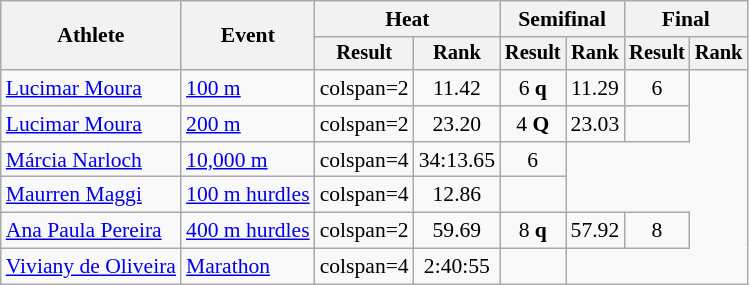<table class="wikitable" style="font-size:90%">
<tr>
<th rowspan="2">Athlete</th>
<th rowspan="2">Event</th>
<th colspan="2">Heat</th>
<th colspan="2">Semifinal</th>
<th colspan="2">Final</th>
</tr>
<tr style="font-size:95%">
<th>Result</th>
<th>Rank</th>
<th>Result</th>
<th>Rank</th>
<th>Result</th>
<th>Rank</th>
</tr>
<tr align=center>
<td align=left><a href='#'>Lucimar Moura</a></td>
<td align=left><a href='#'>100 m</a></td>
<td>colspan=2 </td>
<td>11.42</td>
<td>6 <strong>q</strong></td>
<td>11.29</td>
<td>6</td>
</tr>
<tr align=center>
<td align=left><a href='#'>Lucimar Moura</a></td>
<td align=left><a href='#'>200 m</a></td>
<td>colspan=2 </td>
<td>23.20</td>
<td>4 <strong>Q</strong></td>
<td>23.03</td>
<td></td>
</tr>
<tr align=center>
<td align=left><a href='#'>Márcia Narloch</a></td>
<td align=left><a href='#'>10,000 m</a></td>
<td>colspan=4 </td>
<td>34:13.65</td>
<td>6</td>
</tr>
<tr align=center>
<td align=left><a href='#'>Maurren Maggi</a></td>
<td align=left><a href='#'>100 m hurdles</a></td>
<td>colspan=4 </td>
<td>12.86</td>
<td></td>
</tr>
<tr align=center>
<td align=left><a href='#'>Ana Paula Pereira</a></td>
<td align=left><a href='#'>400 m hurdles</a></td>
<td>colspan=2 </td>
<td>59.69</td>
<td>8 <strong>q</strong></td>
<td>57.92</td>
<td>8</td>
</tr>
<tr align=center>
<td align=left><a href='#'>Viviany de Oliveira</a></td>
<td align=left><a href='#'>Marathon</a></td>
<td>colspan=4 </td>
<td>2:40:55</td>
<td></td>
</tr>
</table>
